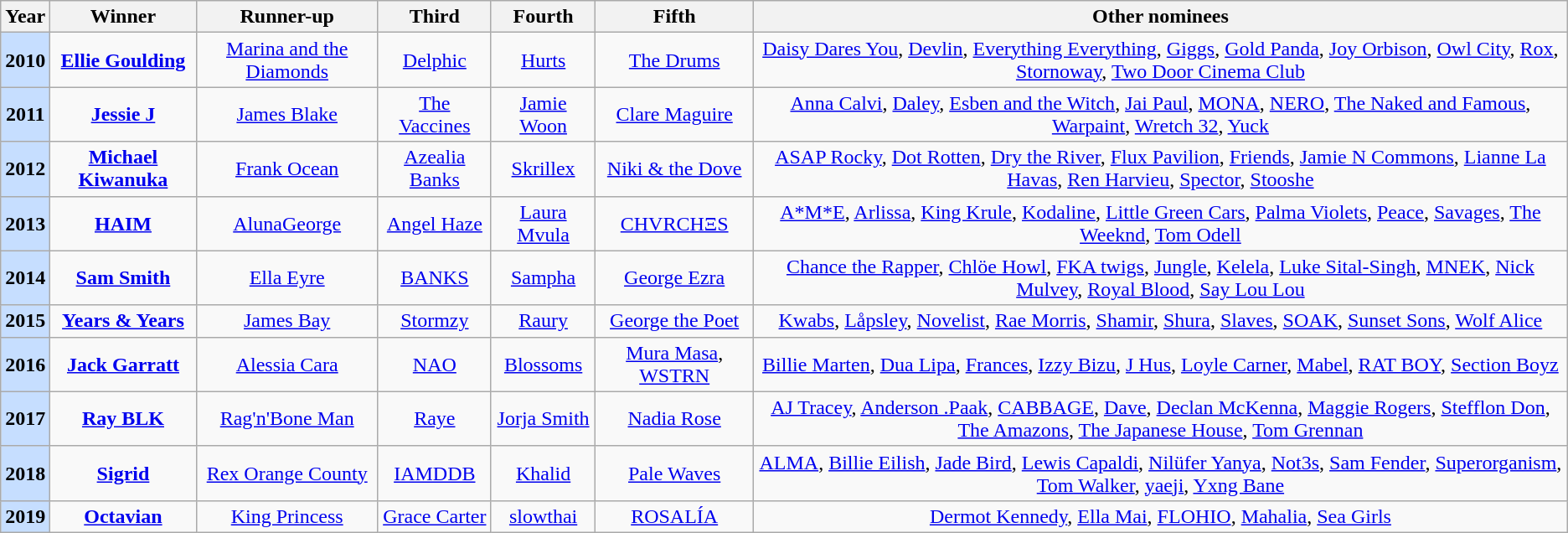<table class="wikitable" style="text-align:center; font-size:100%">
<tr>
<th>Year</th>
<th>Winner</th>
<th>Runner-up</th>
<th>Third</th>
<th>Fourth</th>
<th>Fifth</th>
<th>Other nominees</th>
</tr>
<tr>
<th style="background:#C6DEFF">2010</th>
<td><strong><a href='#'>Ellie Goulding</a></strong></td>
<td><a href='#'>Marina and the Diamonds</a></td>
<td><a href='#'>Delphic</a></td>
<td><a href='#'>Hurts</a></td>
<td><a href='#'>The Drums</a></td>
<td><a href='#'>Daisy Dares You</a>, <a href='#'>Devlin</a>, <a href='#'>Everything Everything</a>, <a href='#'>Giggs</a>, <a href='#'>Gold Panda</a>, <a href='#'>Joy Orbison</a>, <a href='#'>Owl City</a>, <a href='#'>Rox</a>, <a href='#'>Stornoway</a>, <a href='#'>Two Door Cinema Club</a></td>
</tr>
<tr>
<th style="background:#C6DEFF">2011</th>
<td><strong><a href='#'>Jessie J</a></strong></td>
<td><a href='#'>James Blake</a></td>
<td><a href='#'>The Vaccines</a></td>
<td><a href='#'>Jamie Woon</a></td>
<td><a href='#'>Clare Maguire</a></td>
<td><a href='#'>Anna Calvi</a>, <a href='#'>Daley</a>, <a href='#'>Esben and the Witch</a>, <a href='#'>Jai Paul</a>, <a href='#'>MONA</a>, <a href='#'>NERO</a>, <a href='#'>The Naked and Famous</a>, <a href='#'>Warpaint</a>, <a href='#'>Wretch 32</a>, <a href='#'>Yuck</a></td>
</tr>
<tr>
<th style="background:#C6DEFF">2012</th>
<td><strong><a href='#'>Michael Kiwanuka</a></strong></td>
<td><a href='#'>Frank Ocean</a></td>
<td><a href='#'>Azealia Banks</a></td>
<td><a href='#'>Skrillex</a></td>
<td><a href='#'>Niki & the Dove</a></td>
<td><a href='#'>ASAP Rocky</a>, <a href='#'>Dot Rotten</a>, <a href='#'>Dry the River</a>, <a href='#'>Flux Pavilion</a>, <a href='#'>Friends</a>, <a href='#'>Jamie N Commons</a>, <a href='#'>Lianne La Havas</a>, <a href='#'>Ren Harvieu</a>, <a href='#'>Spector</a>, <a href='#'>Stooshe</a></td>
</tr>
<tr>
<th style="background:#C6DEFF">2013</th>
<td><strong><a href='#'>HAIM</a></strong></td>
<td><a href='#'>AlunaGeorge</a></td>
<td><a href='#'>Angel Haze</a></td>
<td><a href='#'>Laura Mvula</a></td>
<td><a href='#'>CHVRCHΞS</a></td>
<td><a href='#'>A*M*E</a>, <a href='#'>Arlissa</a>, <a href='#'>King Krule</a>, <a href='#'>Kodaline</a>, <a href='#'>Little Green Cars</a>, <a href='#'>Palma Violets</a>, <a href='#'>Peace</a>, <a href='#'>Savages</a>, <a href='#'>The Weeknd</a>, <a href='#'>Tom Odell</a></td>
</tr>
<tr>
<th style="background:#C6DEFF">2014</th>
<td><strong><a href='#'>Sam Smith</a></strong></td>
<td><a href='#'>Ella Eyre</a></td>
<td><a href='#'>BANKS</a></td>
<td><a href='#'>Sampha</a></td>
<td><a href='#'>George Ezra</a></td>
<td><a href='#'>Chance the Rapper</a>, <a href='#'>Chlöe Howl</a>, <a href='#'>FKA twigs</a>, <a href='#'>Jungle</a>, <a href='#'>Kelela</a>, <a href='#'>Luke Sital-Singh</a>, <a href='#'>MNEK</a>, <a href='#'>Nick Mulvey</a>, <a href='#'>Royal Blood</a>, <a href='#'>Say Lou Lou</a></td>
</tr>
<tr>
<th style="background:#C6DEFF">2015</th>
<td><strong><a href='#'>Years & Years</a></strong></td>
<td><a href='#'>James Bay</a></td>
<td><a href='#'>Stormzy</a></td>
<td><a href='#'>Raury</a></td>
<td><a href='#'>George the Poet</a></td>
<td><a href='#'>Kwabs</a>, <a href='#'>Låpsley</a>, <a href='#'>Novelist</a>, <a href='#'>Rae Morris</a>, <a href='#'>Shamir</a>, <a href='#'>Shura</a>, <a href='#'>Slaves</a>, <a href='#'>SOAK</a>, <a href='#'>Sunset Sons</a>, <a href='#'>Wolf Alice</a></td>
</tr>
<tr>
<th style="background:#C6DEFF">2016</th>
<td><strong><a href='#'>Jack Garratt</a></strong></td>
<td><a href='#'>Alessia Cara</a></td>
<td><a href='#'>NAO</a></td>
<td><a href='#'>Blossoms</a></td>
<td><a href='#'>Mura Masa</a>, <a href='#'>WSTRN</a></td>
<td><a href='#'>Billie Marten</a>, <a href='#'>Dua Lipa</a>, <a href='#'>Frances</a>, <a href='#'>Izzy Bizu</a>, <a href='#'>J Hus</a>, <a href='#'>Loyle Carner</a>, <a href='#'>Mabel</a>, <a href='#'>RAT BOY</a>, <a href='#'>Section Boyz</a></td>
</tr>
<tr>
<th style="background:#C6DEFF">2017</th>
<td><strong><a href='#'>Ray BLK</a></strong></td>
<td><a href='#'>Rag'n'Bone Man</a></td>
<td><a href='#'>Raye</a></td>
<td><a href='#'>Jorja Smith</a></td>
<td><a href='#'>Nadia Rose</a></td>
<td><a href='#'>AJ Tracey</a>, <a href='#'>Anderson .Paak</a>, <a href='#'>CABBAGE</a>, <a href='#'>Dave</a>, <a href='#'>Declan McKenna</a>, <a href='#'>Maggie Rogers</a>, <a href='#'>Stefflon Don</a>, <a href='#'>The Amazons</a>, <a href='#'>The Japanese House</a>, <a href='#'>Tom Grennan</a></td>
</tr>
<tr>
<th style="background:#C6DEFF">2018</th>
<td><strong><a href='#'>Sigrid</a></strong></td>
<td><a href='#'>Rex Orange County</a></td>
<td><a href='#'>IAMDDB</a></td>
<td><a href='#'>Khalid</a></td>
<td><a href='#'>Pale Waves</a></td>
<td><a href='#'>ALMA</a>, <a href='#'>Billie Eilish</a>, <a href='#'>Jade Bird</a>, <a href='#'>Lewis Capaldi</a>, <a href='#'>Nilüfer Yanya</a>, <a href='#'>Not3s</a>, <a href='#'>Sam Fender</a>, <a href='#'>Superorganism</a>, <a href='#'>Tom Walker</a>, <a href='#'>yaeji</a>, <a href='#'>Yxng Bane</a></td>
</tr>
<tr>
<th style="background:#C6DEFF">2019</th>
<td><strong><a href='#'>Octavian</a></strong></td>
<td><a href='#'>King Princess</a></td>
<td><a href='#'>Grace Carter</a></td>
<td><a href='#'>slowthai</a></td>
<td><a href='#'>ROSALÍA</a></td>
<td><a href='#'>Dermot Kennedy</a>, <a href='#'>Ella Mai</a>, <a href='#'>FLOHIO</a>, <a href='#'>Mahalia</a>, <a href='#'>Sea Girls</a></td>
</tr>
</table>
